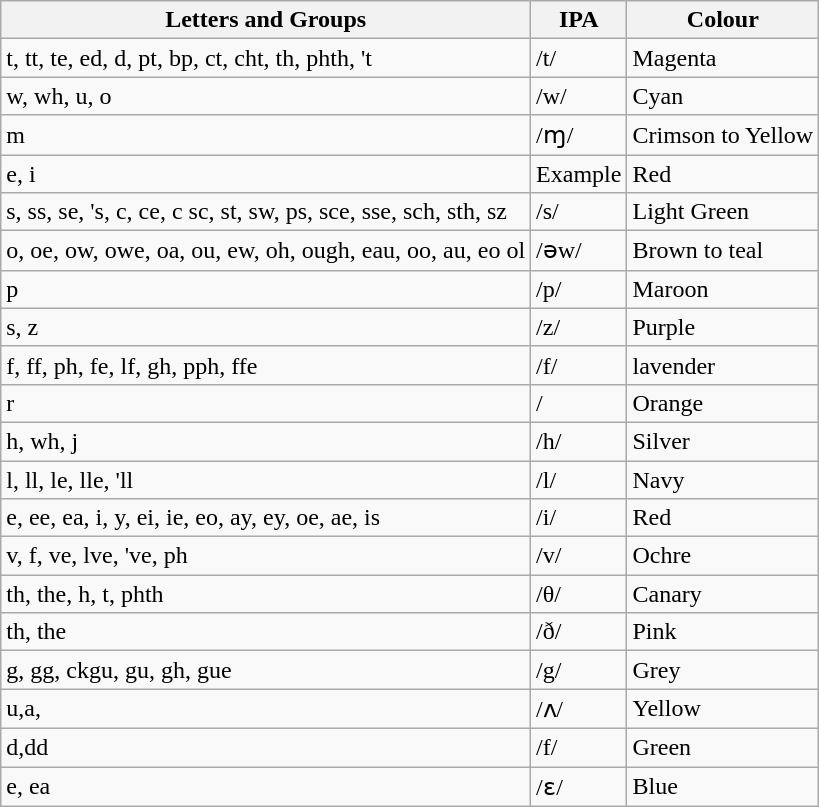<table class="wikitable sortable mw-collapsible">
<tr>
<th>Letters and Groups</th>
<th>IPA</th>
<th>Colour</th>
</tr>
<tr>
<td>t, tt, te, ed, d, pt, bp, ct, cht, th, phth, 't</td>
<td>/t/</td>
<td>Magenta</td>
</tr>
<tr>
<td>w, wh, u, o</td>
<td>/w/</td>
<td>Cyan</td>
</tr>
<tr>
<td>m</td>
<td>/ɱ/</td>
<td>Crimson to Yellow</td>
</tr>
<tr>
<td>e, i</td>
<td>Example</td>
<td>Red</td>
</tr>
<tr>
<td>s, ss, se, 's, c, ce, c sc, st, sw, ps, sce, sse, sch, sth, sz</td>
<td>/s/</td>
<td>Light Green</td>
</tr>
<tr>
<td>o, oe, ow, owe, oa, ou, ew, oh, ough, eau, oo, au, eo ol</td>
<td>/əw/</td>
<td>Brown to teal</td>
</tr>
<tr>
<td>p</td>
<td>/p/</td>
<td>Maroon</td>
</tr>
<tr>
<td>s, z</td>
<td>/z/</td>
<td>Purple</td>
</tr>
<tr>
<td>f, ff, ph, fe, lf, gh, pph, ffe</td>
<td>/f/</td>
<td>lavender</td>
</tr>
<tr>
<td>r</td>
<td>/</td>
<td>Orange</td>
</tr>
<tr>
<td>h, wh, j</td>
<td>/h/</td>
<td>Silver</td>
</tr>
<tr>
<td>l, ll, le, lle, 'll</td>
<td>/l/</td>
<td>Navy</td>
</tr>
<tr>
<td>e, ee, ea, i, y, ei, ie, eo, ay, ey, oe, ae, is</td>
<td>/i/</td>
<td>Red</td>
</tr>
<tr>
<td>v, f, ve, lve, 've, ph</td>
<td>/v/</td>
<td>Ochre</td>
</tr>
<tr>
<td>th, the, h, t, phth</td>
<td>/θ/</td>
<td>Canary</td>
</tr>
<tr>
<td>th, the</td>
<td>/ð/</td>
<td>Pink</td>
</tr>
<tr>
<td>g, gg, ckgu, gu, gh, gue</td>
<td>/g/</td>
<td>Grey</td>
</tr>
<tr>
<td>u,a,</td>
<td>/ʌ/</td>
<td>Yellow</td>
</tr>
<tr>
<td>d,dd</td>
<td>/f/</td>
<td>Green</td>
</tr>
<tr>
<td>e, ea</td>
<td>/ɛ/</td>
<td>Blue</td>
</tr>
</table>
